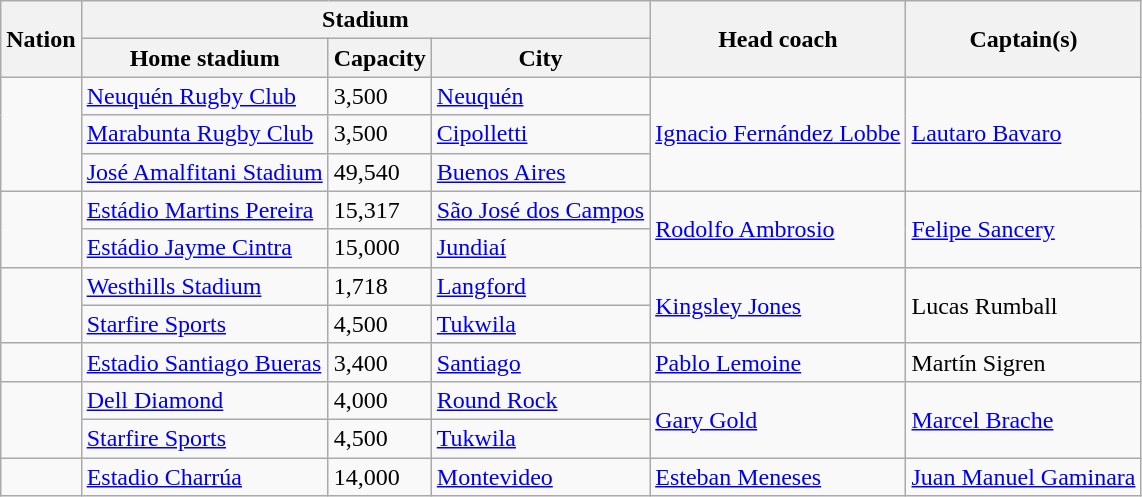<table class="wikitable">
<tr>
<th rowspan="2">Nation</th>
<th colspan="3">Stadium</th>
<th rowspan="2">Head coach</th>
<th rowspan="2">Captain(s)</th>
</tr>
<tr>
<th>Home stadium</th>
<th>Capacity</th>
<th>City</th>
</tr>
<tr>
<td rowspan=3></td>
<td><a href='#'>Neuquén Rugby Club</a></td>
<td>3,500</td>
<td><a href='#'>Neuquén</a></td>
<td rowspan=3> <a href='#'>Ignacio Fernández Lobbe</a></td>
<td rowspan=3><a href='#'>Lautaro Bavaro</a></td>
</tr>
<tr>
<td><a href='#'>Marabunta Rugby Club</a></td>
<td>3,500</td>
<td><a href='#'>Cipolletti</a></td>
</tr>
<tr>
<td><a href='#'>José Amalfitani Stadium</a></td>
<td>49,540</td>
<td><a href='#'>Buenos Aires</a></td>
</tr>
<tr>
<td rowspan=2></td>
<td><a href='#'>Estádio Martins Pereira</a></td>
<td>15,317</td>
<td><a href='#'>São José dos Campos</a></td>
<td rowspan=2> <a href='#'>Rodolfo Ambrosio</a></td>
<td rowspan=2><a href='#'>Felipe Sancery</a></td>
</tr>
<tr>
<td><a href='#'>Estádio Jayme Cintra</a></td>
<td>15,000</td>
<td><a href='#'>Jundiaí</a></td>
</tr>
<tr>
<td rowspan=2></td>
<td><a href='#'>Westhills Stadium</a></td>
<td>1,718</td>
<td><a href='#'>Langford</a></td>
<td rowspan=2> <a href='#'>Kingsley Jones</a></td>
<td rowspan=2>Lucas Rumball</td>
</tr>
<tr>
<td><a href='#'>Starfire Sports</a></td>
<td>4,500</td>
<td><a href='#'>Tukwila</a></td>
</tr>
<tr>
<td></td>
<td><a href='#'>Estadio Santiago Bueras</a></td>
<td>3,400</td>
<td><a href='#'>Santiago</a></td>
<td> <a href='#'>Pablo Lemoine</a></td>
<td>Martín Sigren</td>
</tr>
<tr>
<td rowspan=2></td>
<td><a href='#'>Dell Diamond</a></td>
<td>4,000</td>
<td><a href='#'>Round Rock</a></td>
<td rowspan=2> <a href='#'>Gary Gold</a></td>
<td rowspan=2><a href='#'>Marcel Brache</a></td>
</tr>
<tr>
<td><a href='#'>Starfire Sports</a></td>
<td>4,500</td>
<td><a href='#'>Tukwila</a></td>
</tr>
<tr>
<td></td>
<td><a href='#'>Estadio Charrúa</a></td>
<td>14,000</td>
<td><a href='#'>Montevideo</a></td>
<td> <a href='#'>Esteban Meneses</a></td>
<td><a href='#'>Juan Manuel Gaminara</a></td>
</tr>
</table>
